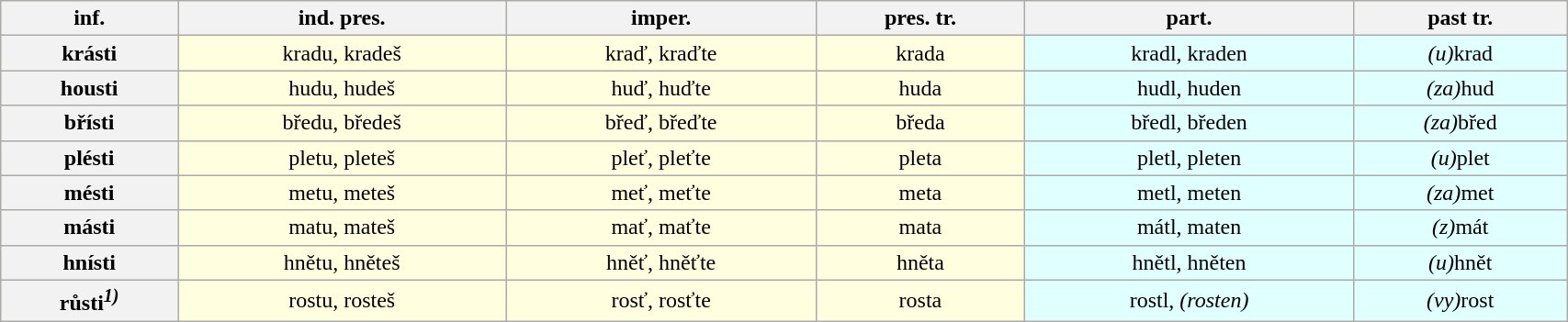<table class="wikitable" border="1" width=90% style="text-align:center; background:lightyellow">
<tr>
<th>inf.</th>
<th>ind. pres.</th>
<th>imper.</th>
<th>pres. tr.</th>
<th>part.</th>
<th>past tr.</th>
</tr>
<tr>
<th>krásti</th>
<td>kradu, kradeš</td>
<td>kraď, kraďte</td>
<td>krada</td>
<td style="background:lightcyan">kradl, kraden</td>
<td style="background:lightcyan"><em>(u)</em>krad</td>
</tr>
<tr>
<th>housti</th>
<td>hudu, hudeš</td>
<td>huď, huďte</td>
<td>huda</td>
<td style="background:lightcyan">hudl, huden</td>
<td style="background:lightcyan"><em>(za)</em>hud</td>
</tr>
<tr>
<th>břísti</th>
<td>bředu, bředeš</td>
<td>břeď, břeďte</td>
<td>bředa</td>
<td style="background:lightcyan">bředl, bředen</td>
<td style="background:lightcyan"><em>(za)</em>břed</td>
</tr>
<tr>
<th>plésti</th>
<td>pletu, pleteš</td>
<td>pleť, pleťte</td>
<td>pleta</td>
<td style="background:lightcyan">pletl, pleten</td>
<td style="background:lightcyan"><em>(u)</em>plet</td>
</tr>
<tr>
<th>mésti</th>
<td>metu, meteš</td>
<td>meť, meťte</td>
<td>meta</td>
<td style="background:lightcyan">metl, meten</td>
<td style="background:lightcyan"><em>(za)</em>met</td>
</tr>
<tr>
<th>másti</th>
<td>matu, mateš</td>
<td>mať, maťte</td>
<td>mata</td>
<td style="background:lightcyan">mátl, maten</td>
<td style="background:lightcyan"><em>(z)</em>mát</td>
</tr>
<tr>
<th>hnísti</th>
<td>hnětu, hněteš</td>
<td>hněť, hněťte</td>
<td>hněta</td>
<td style="background:lightcyan">hnětl, hněten</td>
<td style="background:lightcyan"><em>(u)</em>hnět</td>
</tr>
<tr>
<th>růsti<sup><em>1)</em></sup></th>
<td>rostu, rosteš</td>
<td>rosť, rosťte</td>
<td>rosta</td>
<td style="background:lightcyan">rostl, <em>(rosten)</em></td>
<td style="background:lightcyan"><em>(vy)</em>rost</td>
</tr>
</table>
